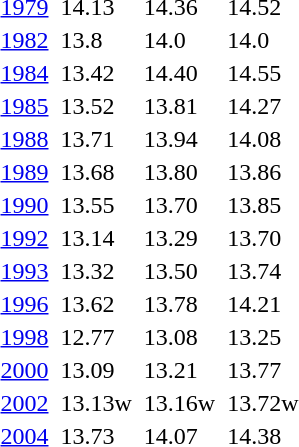<table>
<tr valign="top">
<td><a href='#'>1979</a><br></td>
<td></td>
<td>14.13</td>
<td></td>
<td>14.36</td>
<td></td>
<td>14.52</td>
</tr>
<tr valign="top">
<td><a href='#'>1982</a><br></td>
<td></td>
<td>13.8</td>
<td></td>
<td>14.0</td>
<td></td>
<td>14.0</td>
</tr>
<tr valign="top">
<td><a href='#'>1984</a><br></td>
<td></td>
<td>13.42</td>
<td></td>
<td>14.40</td>
<td></td>
<td>14.55</td>
</tr>
<tr valign="top">
<td><a href='#'>1985</a><br></td>
<td></td>
<td>13.52</td>
<td></td>
<td>13.81</td>
<td></td>
<td>14.27</td>
</tr>
<tr valign="top">
<td><a href='#'>1988</a><br></td>
<td></td>
<td>13.71</td>
<td></td>
<td>13.94</td>
<td></td>
<td>14.08</td>
</tr>
<tr valign="top">
<td><a href='#'>1989</a><br></td>
<td></td>
<td>13.68</td>
<td></td>
<td>13.80</td>
<td></td>
<td>13.86</td>
</tr>
<tr valign="top">
<td><a href='#'>1990</a><br></td>
<td></td>
<td>13.55</td>
<td></td>
<td>13.70</td>
<td></td>
<td>13.85</td>
</tr>
<tr valign="top">
<td><a href='#'>1992</a><br></td>
<td></td>
<td>13.14</td>
<td></td>
<td>13.29</td>
<td></td>
<td>13.70</td>
</tr>
<tr valign="top">
<td><a href='#'>1993</a><br></td>
<td></td>
<td>13.32</td>
<td></td>
<td>13.50</td>
<td></td>
<td>13.74</td>
</tr>
<tr valign="top">
<td><a href='#'>1996</a><br></td>
<td></td>
<td>13.62</td>
<td></td>
<td>13.78</td>
<td></td>
<td>14.21</td>
</tr>
<tr valign="top">
<td><a href='#'>1998</a><br></td>
<td></td>
<td>12.77</td>
<td></td>
<td>13.08</td>
<td></td>
<td>13.25</td>
</tr>
<tr valign="top">
<td><a href='#'>2000</a><br></td>
<td></td>
<td>13.09</td>
<td></td>
<td>13.21</td>
<td></td>
<td>13.77</td>
</tr>
<tr valign="top">
<td><a href='#'>2002</a><br></td>
<td></td>
<td>13.13w</td>
<td></td>
<td>13.16w</td>
<td></td>
<td>13.72w</td>
</tr>
<tr valign="top">
<td><a href='#'>2004</a><br></td>
<td></td>
<td>13.73</td>
<td></td>
<td>14.07</td>
<td></td>
<td>14.38</td>
</tr>
</table>
